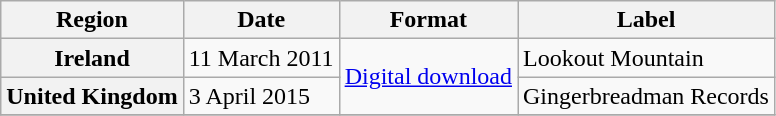<table class="wikitable plainrowheaders">
<tr>
<th scope="col">Region</th>
<th scope="col">Date</th>
<th scope="col">Format</th>
<th scope="col">Label</th>
</tr>
<tr>
<th scope="row">Ireland</th>
<td>11 March 2011</td>
<td rowspan="2"><a href='#'>Digital download</a></td>
<td>Lookout Mountain</td>
</tr>
<tr>
<th scope="row">United Kingdom</th>
<td>3 April 2015</td>
<td>Gingerbreadman Records</td>
</tr>
<tr>
</tr>
</table>
